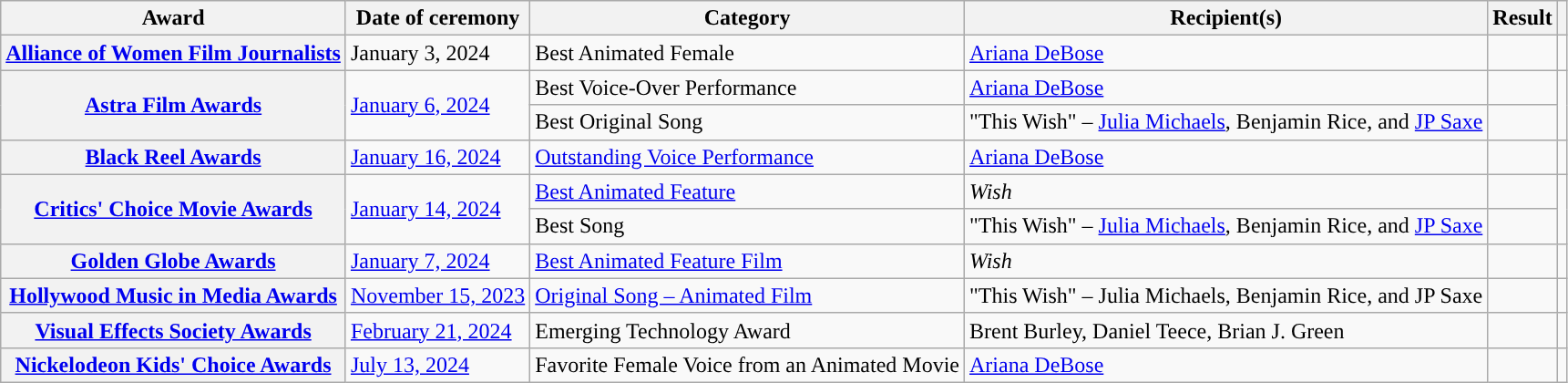<table class="wikitable sortable plainrowheaders">
<tr>
<th scope="col">Award</th>
<th scope="col">Date of ceremony</th>
<th scope="col">Category</th>
<th scope="col">Recipient(s)</th>
<th scope="col">Result</th>
<th scope="col" class="unsortable"></th>
</tr>
<tr>
<th scope="row"><a href='#'>Alliance of Women Film Journalists</a></th>
<td>January 3, 2024</td>
<td>Best Animated Female</td>
<td><a href='#'>Ariana DeBose</a></td>
<td></td>
<td align="center"></td>
</tr>
<tr>
<th rowspan="2" scope="row"><a href='#'>Astra Film Awards</a></th>
<td rowspan="2"><a href='#'>January 6, 2024</a></td>
<td>Best Voice-Over Performance</td>
<td><a href='#'>Ariana DeBose</a></td>
<td></td>
<td align="center" rowspan="2"></td>
</tr>
<tr>
<td>Best Original Song</td>
<td>"This Wish" – <a href='#'>Julia Michaels</a>, Benjamin Rice, and <a href='#'>JP Saxe</a></td>
<td></td>
</tr>
<tr>
<th scope="row"><a href='#'>Black Reel Awards</a></th>
<td><a href='#'>January 16, 2024</a></td>
<td><a href='#'>Outstanding Voice Performance</a></td>
<td><a href='#'>Ariana DeBose</a></td>
<td></td>
<td align="center"></td>
</tr>
<tr>
<th rowspan="2" scope="row"><a href='#'>Critics' Choice Movie Awards</a></th>
<td rowspan="2"><a href='#'>January 14, 2024</a></td>
<td><a href='#'>Best Animated Feature</a></td>
<td><em>Wish</em></td>
<td></td>
<td align="center" rowspan="2"></td>
</tr>
<tr>
<td>Best Song</td>
<td>"This Wish" – <a href='#'>Julia Michaels</a>, Benjamin Rice, and <a href='#'>JP Saxe</a></td>
<td></td>
</tr>
<tr>
<th scope="row"><a href='#'>Golden Globe Awards</a></th>
<td><a href='#'>January 7, 2024</a></td>
<td><a href='#'>Best Animated Feature Film</a></td>
<td><em>Wish</em></td>
<td></td>
<td align="center"></td>
</tr>
<tr>
<th scope="row"><a href='#'>Hollywood Music in Media Awards</a></th>
<td><a href='#'>November 15, 2023</a></td>
<td><a href='#'>Original Song – Animated Film</a></td>
<td>"This Wish" – Julia Michaels, Benjamin Rice, and JP Saxe</td>
<td></td>
<td align="center"></td>
</tr>
<tr>
<th scope="row"><a href='#'>Visual Effects Society Awards</a></th>
<td><a href='#'>February 21, 2024</a></td>
<td>Emerging Technology Award</td>
<td>Brent Burley, Daniel Teece, Brian J. Green<br></td>
<td></td>
<td align="center"></td>
</tr>
<tr>
<th scope="row"><a href='#'>Nickelodeon Kids' Choice Awards</a></th>
<td><a href='#'>July 13, 2024</a></td>
<td>Favorite Female Voice from an Animated Movie</td>
<td><a href='#'>Ariana DeBose</a></td>
<td></td>
<td align="center"></td>
</tr>
</table>
